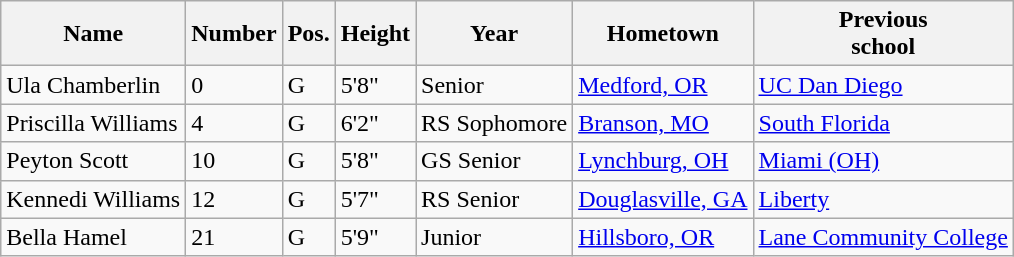<table class="wikitable sortable" border="1">
<tr>
<th>Name</th>
<th>Number</th>
<th>Pos.</th>
<th>Height</th>
<th>Year</th>
<th>Hometown</th>
<th>Previous<br>school</th>
</tr>
<tr>
<td>Ula Chamberlin</td>
<td>0</td>
<td>G</td>
<td>5'8"</td>
<td>Senior</td>
<td><a href='#'>Medford, OR</a></td>
<td><a href='#'>UC Dan Diego</a></td>
</tr>
<tr>
<td>Priscilla Williams</td>
<td>4</td>
<td>G</td>
<td>6'2"</td>
<td>RS Sophomore</td>
<td><a href='#'>Branson, MO</a></td>
<td><a href='#'>South Florida</a></td>
</tr>
<tr>
<td>Peyton Scott</td>
<td>10</td>
<td>G</td>
<td>5'8"</td>
<td>GS Senior</td>
<td><a href='#'>Lynchburg, OH</a></td>
<td><a href='#'>Miami (OH)</a></td>
</tr>
<tr>
<td>Kennedi Williams</td>
<td>12</td>
<td>G</td>
<td>5'7"</td>
<td>RS Senior</td>
<td><a href='#'>Douglasville, GA</a></td>
<td><a href='#'>Liberty</a></td>
</tr>
<tr>
<td>Bella Hamel</td>
<td>21</td>
<td>G</td>
<td>5'9"</td>
<td>Junior</td>
<td><a href='#'>Hillsboro, OR</a></td>
<td><a href='#'>Lane Community College</a></td>
</tr>
</table>
